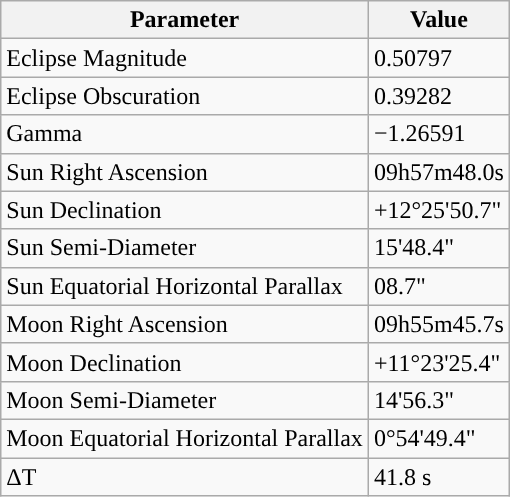<table class="wikitable">
<tr>
<th>Parameter</th>
<th>Value</th>
</tr>
<tr>
<td>Eclipse Magnitude</td>
<td>0.50797</td>
</tr>
<tr>
<td>Eclipse Obscuration</td>
<td>0.39282</td>
</tr>
<tr>
<td>Gamma</td>
<td>−1.26591</td>
</tr>
<tr>
<td>Sun Right Ascension</td>
<td>09h57m48.0s</td>
</tr>
<tr>
<td>Sun Declination</td>
<td>+12°25'50.7"</td>
</tr>
<tr>
<td>Sun Semi-Diameter</td>
<td>15'48.4"</td>
</tr>
<tr>
<td>Sun Equatorial Horizontal Parallax</td>
<td>08.7"</td>
</tr>
<tr>
<td>Moon Right Ascension</td>
<td>09h55m45.7s</td>
</tr>
<tr>
<td>Moon Declination</td>
<td>+11°23'25.4"</td>
</tr>
<tr>
<td>Moon Semi-Diameter</td>
<td>14'56.3"</td>
</tr>
<tr>
<td>Moon Equatorial Horizontal Parallax</td>
<td>0°54'49.4"</td>
</tr>
<tr>
<td>ΔT</td>
<td>41.8 s</td>
</tr>
</table>
